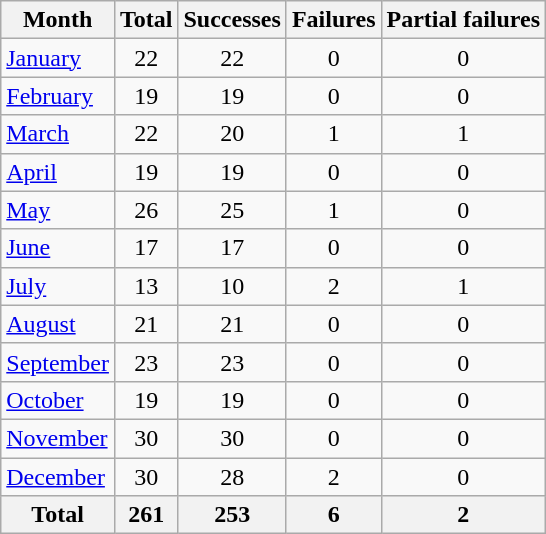<table class=wikitable style=text-align:center>
<tr>
<th>Month</th>
<th>Total</th>
<th>Successes</th>
<th>Failures</th>
<th>Partial failures</th>
</tr>
<tr>
<td align=left><a href='#'>January</a></td>
<td>22</td>
<td>22</td>
<td>0</td>
<td>0</td>
</tr>
<tr>
<td align=left><a href='#'>February</a></td>
<td>19</td>
<td>19</td>
<td>0</td>
<td>0</td>
</tr>
<tr>
<td align=left><a href='#'>March</a></td>
<td>22</td>
<td>20</td>
<td>1</td>
<td>1</td>
</tr>
<tr>
<td align=left><a href='#'>April</a></td>
<td>19</td>
<td>19</td>
<td>0</td>
<td>0</td>
</tr>
<tr>
<td align=left><a href='#'>May</a></td>
<td>26</td>
<td>25</td>
<td>1</td>
<td>0</td>
</tr>
<tr>
<td align=left><a href='#'>June</a></td>
<td>17</td>
<td>17</td>
<td>0</td>
<td>0</td>
</tr>
<tr>
<td align=left><a href='#'>July</a></td>
<td>13</td>
<td>10</td>
<td>2</td>
<td>1</td>
</tr>
<tr>
<td align=left><a href='#'>August</a></td>
<td>21</td>
<td>21</td>
<td>0</td>
<td>0</td>
</tr>
<tr>
<td align=left><a href='#'>September</a></td>
<td>23</td>
<td>23</td>
<td>0</td>
<td>0</td>
</tr>
<tr>
<td align=left><a href='#'>October</a></td>
<td>19</td>
<td>19</td>
<td>0</td>
<td>0</td>
</tr>
<tr>
<td align=left><a href='#'>November</a></td>
<td>30</td>
<td>30</td>
<td>0</td>
<td>0</td>
</tr>
<tr>
<td align=left><a href='#'>December</a></td>
<td>30</td>
<td>28</td>
<td>2</td>
<td>0</td>
</tr>
<tr class="sortbottom">
<th>Total</th>
<th>261</th>
<th>253</th>
<th>6</th>
<th>2</th>
</tr>
</table>
